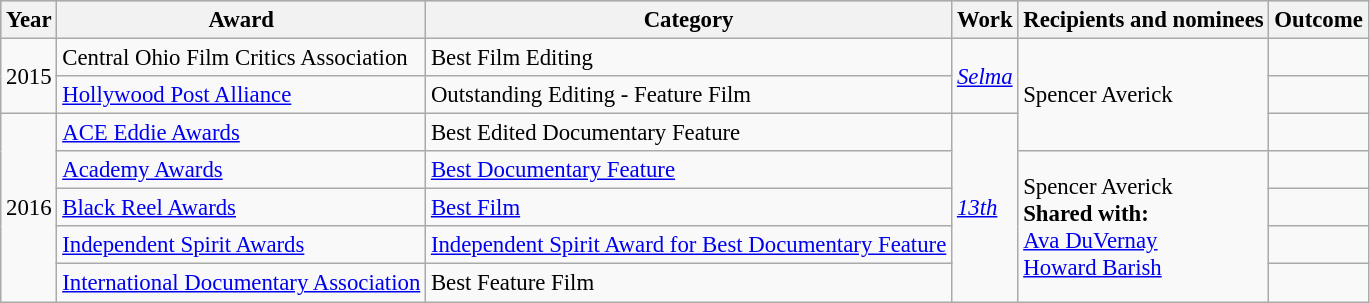<table class="wikitable" style="font-size: 95%;">
<tr style="background:#ccc; text-align:center;">
<th>Year</th>
<th>Award</th>
<th>Category</th>
<th>Work</th>
<th>Recipients and nominees</th>
<th>Outcome</th>
</tr>
<tr>
<td rowspan="2">2015</td>
<td>Central Ohio Film Critics Association</td>
<td>Best Film Editing</td>
<td rowspan="2"><em><a href='#'>Selma</a></em></td>
<td rowspan="3">Spencer Averick</td>
<td></td>
</tr>
<tr>
<td><a href='#'>Hollywood Post Alliance</a></td>
<td>Outstanding Editing - Feature Film</td>
<td></td>
</tr>
<tr>
<td rowspan="5">2016</td>
<td><a href='#'>ACE Eddie Awards</a></td>
<td>Best Edited Documentary Feature</td>
<td rowspan="5"><em><a href='#'>13th</a></em></td>
<td></td>
</tr>
<tr>
<td><a href='#'>Academy Awards</a></td>
<td><a href='#'>Best Documentary Feature</a></td>
<td rowspan="4">Spencer Averick<br><strong>Shared with:</strong><br><a href='#'>Ava DuVernay</a><br><a href='#'>Howard Barish</a></td>
<td></td>
</tr>
<tr>
<td><a href='#'>Black Reel Awards</a></td>
<td><a href='#'>Best Film</a></td>
<td></td>
</tr>
<tr>
<td><a href='#'>Independent Spirit Awards</a></td>
<td><a href='#'>Independent Spirit Award for Best Documentary Feature</a></td>
<td></td>
</tr>
<tr>
<td><a href='#'>International Documentary Association</a></td>
<td>Best Feature Film</td>
<td></td>
</tr>
</table>
